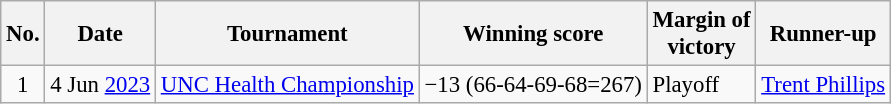<table class="wikitable" style="font-size:95%;">
<tr>
<th>No.</th>
<th>Date</th>
<th>Tournament</th>
<th>Winning score</th>
<th>Margin of<br>victory</th>
<th>Runner-up</th>
</tr>
<tr>
<td align=center>1</td>
<td align=right>4 Jun <a href='#'>2023</a></td>
<td><a href='#'>UNC Health Championship</a></td>
<td>−13 (66-64-69-68=267)</td>
<td>Playoff</td>
<td> <a href='#'>Trent Phillips</a></td>
</tr>
</table>
